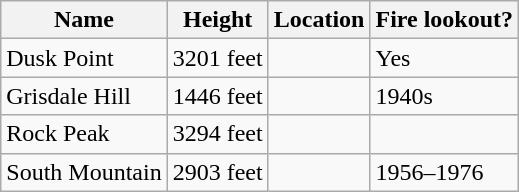<table class="wikitable">
<tr>
<th>Name</th>
<th>Height</th>
<th>Location</th>
<th>Fire lookout?</th>
</tr>
<tr>
<td>Dusk Point</td>
<td>3201 feet</td>
<td></td>
<td>Yes</td>
</tr>
<tr>
<td>Grisdale Hill</td>
<td>1446 feet</td>
<td></td>
<td>1940s</td>
</tr>
<tr>
<td>Rock Peak</td>
<td>3294 feet</td>
<td></td>
<td></td>
</tr>
<tr>
<td>South Mountain</td>
<td>2903 feet</td>
<td></td>
<td>1956–1976</td>
</tr>
</table>
